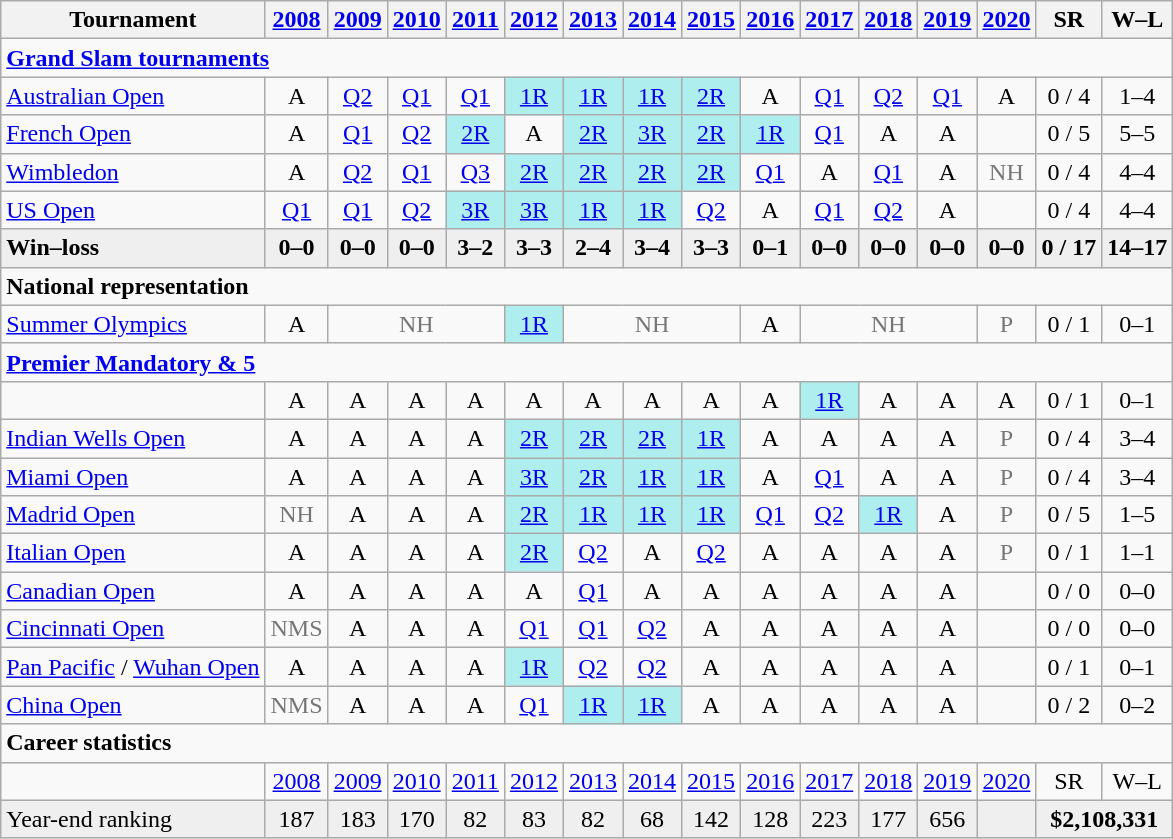<table class=wikitable style=text-align:center;>
<tr>
<th>Tournament</th>
<th><a href='#'>2008</a></th>
<th><a href='#'>2009</a></th>
<th><a href='#'>2010</a></th>
<th><a href='#'>2011</a></th>
<th><a href='#'>2012</a></th>
<th><a href='#'>2013</a></th>
<th><a href='#'>2014</a></th>
<th><a href='#'>2015</a></th>
<th><a href='#'>2016</a></th>
<th><a href='#'>2017</a></th>
<th><a href='#'>2018</a></th>
<th><a href='#'>2019</a></th>
<th><a href='#'>2020</a></th>
<th>SR</th>
<th>W–L</th>
</tr>
<tr>
<td colspan="16" align="left"><strong><a href='#'>Grand Slam tournaments</a></strong></td>
</tr>
<tr>
<td align=left><a href='#'>Australian Open</a></td>
<td>A</td>
<td><a href='#'>Q2</a></td>
<td><a href='#'>Q1</a></td>
<td><a href='#'>Q1</a></td>
<td bgcolor=afeeee><a href='#'>1R</a></td>
<td bgcolor=afeeee><a href='#'>1R</a></td>
<td bgcolor=afeeee><a href='#'>1R</a></td>
<td bgcolor=afeeee><a href='#'>2R</a></td>
<td>A</td>
<td><a href='#'>Q1</a></td>
<td><a href='#'>Q2</a></td>
<td><a href='#'>Q1</a></td>
<td>A</td>
<td>0 / 4</td>
<td>1–4</td>
</tr>
<tr>
<td align=left><a href='#'>French Open</a></td>
<td>A</td>
<td><a href='#'>Q1</a></td>
<td><a href='#'>Q2</a></td>
<td bgcolor=afeeee><a href='#'>2R</a></td>
<td>A</td>
<td bgcolor=afeeee><a href='#'>2R</a></td>
<td bgcolor=afeeee><a href='#'>3R</a></td>
<td bgcolor=afeeee><a href='#'>2R</a></td>
<td bgcolor=afeeee><a href='#'>1R</a></td>
<td><a href='#'>Q1</a></td>
<td>A</td>
<td>A</td>
<td></td>
<td>0 / 5</td>
<td>5–5</td>
</tr>
<tr>
<td align=left><a href='#'>Wimbledon</a></td>
<td>A</td>
<td><a href='#'>Q2</a></td>
<td><a href='#'>Q1</a></td>
<td><a href='#'>Q3</a></td>
<td bgcolor=afeeee><a href='#'>2R</a></td>
<td bgcolor=afeeee><a href='#'>2R</a></td>
<td bgcolor=afeeee><a href='#'>2R</a></td>
<td bgcolor=afeeee><a href='#'>2R</a></td>
<td><a href='#'>Q1</a></td>
<td>A</td>
<td><a href='#'>Q1</a></td>
<td>A</td>
<td style="color:#767676;">NH</td>
<td>0 / 4</td>
<td>4–4</td>
</tr>
<tr>
<td align=left><a href='#'>US Open</a></td>
<td><a href='#'>Q1</a></td>
<td><a href='#'>Q1</a></td>
<td><a href='#'>Q2</a></td>
<td bgcolor=afeeee><a href='#'>3R</a></td>
<td bgcolor=afeeee><a href='#'>3R</a></td>
<td bgcolor=afeeee><a href='#'>1R</a></td>
<td bgcolor=afeeee><a href='#'>1R</a></td>
<td><a href='#'>Q2</a></td>
<td>A</td>
<td><a href='#'>Q1</a></td>
<td><a href='#'>Q2</a></td>
<td>A</td>
<td></td>
<td>0 / 4</td>
<td>4–4</td>
</tr>
<tr style="background:#efefef; font-weight:bold;">
<td style="text-align:left">Win–loss</td>
<td>0–0</td>
<td>0–0</td>
<td>0–0</td>
<td>3–2</td>
<td>3–3</td>
<td>2–4</td>
<td>3–4</td>
<td>3–3</td>
<td>0–1</td>
<td>0–0</td>
<td>0–0</td>
<td>0–0</td>
<td>0–0</td>
<td>0 / 17</td>
<td>14–17</td>
</tr>
<tr>
<td colspan="16" align="left"><strong>National representation</strong></td>
</tr>
<tr>
<td align=left><a href='#'>Summer Olympics</a></td>
<td>A</td>
<td style="color:#767676;" colspan="3">NH</td>
<td bgcolor=afeeee><a href='#'>1R</a></td>
<td style="color:#767676;" colspan="3">NH</td>
<td>A</td>
<td style="color:#767676;" colspan="3">NH</td>
<td style="color:#767676;">P</td>
<td>0 / 1</td>
<td>0–1</td>
</tr>
<tr>
<td colspan="16" align="left"><strong><a href='#'>Premier Mandatory & 5</a></strong></td>
</tr>
<tr>
<td align="left"></td>
<td>A</td>
<td>A</td>
<td>A</td>
<td>A</td>
<td>A</td>
<td>A</td>
<td>A</td>
<td>A</td>
<td>A</td>
<td bgcolor="afeeee"><a href='#'>1R</a></td>
<td>A</td>
<td>A</td>
<td>A</td>
<td>0 / 1</td>
<td>0–1</td>
</tr>
<tr>
<td align=left><a href='#'>Indian Wells Open</a></td>
<td>A</td>
<td>A</td>
<td>A</td>
<td>A</td>
<td bgcolor=afeeee><a href='#'>2R</a></td>
<td bgcolor=afeeee><a href='#'>2R</a></td>
<td bgcolor=afeeee><a href='#'>2R</a></td>
<td bgcolor=afeeee><a href='#'>1R</a></td>
<td>A</td>
<td>A</td>
<td>A</td>
<td>A</td>
<td style="color:#767676;">P</td>
<td>0 / 4</td>
<td>3–4</td>
</tr>
<tr>
<td align=left><a href='#'>Miami Open</a></td>
<td>A</td>
<td>A</td>
<td>A</td>
<td>A</td>
<td bgcolor=afeeee><a href='#'>3R</a></td>
<td bgcolor=afeeee><a href='#'>2R</a></td>
<td bgcolor=afeeee><a href='#'>1R</a></td>
<td bgcolor=afeeee><a href='#'>1R</a></td>
<td>A</td>
<td><a href='#'>Q1</a></td>
<td>A</td>
<td>A</td>
<td style="color:#767676;">P</td>
<td>0 / 4</td>
<td>3–4</td>
</tr>
<tr>
<td align=left><a href='#'>Madrid Open</a></td>
<td style="color:#767676;">NH</td>
<td>A</td>
<td>A</td>
<td>A</td>
<td bgcolor=afeeee><a href='#'>2R</a></td>
<td bgcolor=afeeee><a href='#'>1R</a></td>
<td bgcolor=afeeee><a href='#'>1R</a></td>
<td bgcolor=afeeee><a href='#'>1R</a></td>
<td><a href='#'>Q1</a></td>
<td><a href='#'>Q2</a></td>
<td bgcolor=afeeee><a href='#'>1R</a></td>
<td>A</td>
<td style="color:#767676;">P</td>
<td>0 / 5</td>
<td>1–5</td>
</tr>
<tr>
<td align=left><a href='#'>Italian Open</a></td>
<td>A</td>
<td>A</td>
<td>A</td>
<td>A</td>
<td bgcolor=afeeee><a href='#'>2R</a></td>
<td><a href='#'>Q2</a></td>
<td>A</td>
<td><a href='#'>Q2</a></td>
<td>A</td>
<td>A</td>
<td>A</td>
<td>A</td>
<td style="color:#767676;">P</td>
<td>0 / 1</td>
<td>1–1</td>
</tr>
<tr>
<td align=left><a href='#'>Canadian Open</a></td>
<td>A</td>
<td>A</td>
<td>A</td>
<td>A</td>
<td>A</td>
<td><a href='#'>Q1</a></td>
<td>A</td>
<td>A</td>
<td>A</td>
<td>A</td>
<td>A</td>
<td>A</td>
<td></td>
<td>0 / 0</td>
<td>0–0</td>
</tr>
<tr>
<td align=left><a href='#'>Cincinnati Open</a></td>
<td style="color:#767676;">NMS</td>
<td>A</td>
<td>A</td>
<td>A</td>
<td><a href='#'>Q1</a></td>
<td><a href='#'>Q1</a></td>
<td><a href='#'>Q2</a></td>
<td>A</td>
<td>A</td>
<td>A</td>
<td>A</td>
<td>A</td>
<td></td>
<td>0 / 0</td>
<td>0–0</td>
</tr>
<tr>
<td align=left><a href='#'>Pan Pacific</a> / <a href='#'>Wuhan Open</a></td>
<td>A</td>
<td>A</td>
<td>A</td>
<td>A</td>
<td bgcolor=afeeee><a href='#'>1R</a></td>
<td><a href='#'>Q2</a></td>
<td><a href='#'>Q2</a></td>
<td>A</td>
<td>A</td>
<td>A</td>
<td>A</td>
<td>A</td>
<td></td>
<td>0 / 1</td>
<td>0–1</td>
</tr>
<tr>
<td align="left"><a href='#'>China Open</a></td>
<td style="color:#767676;">NMS</td>
<td>A</td>
<td>A</td>
<td>A</td>
<td><a href='#'>Q1</a></td>
<td bgcolor="afeeee"><a href='#'>1R</a></td>
<td bgcolor="afeeee"><a href='#'>1R</a></td>
<td>A</td>
<td>A</td>
<td>A</td>
<td>A</td>
<td>A</td>
<td></td>
<td>0 / 2</td>
<td>0–2</td>
</tr>
<tr>
<td colspan="16" align="left"><strong>Career statistics</strong></td>
</tr>
<tr>
<td></td>
<td><a href='#'>2008</a></td>
<td><a href='#'>2009</a></td>
<td><a href='#'>2010</a></td>
<td><a href='#'>2011</a></td>
<td><a href='#'>2012</a></td>
<td><a href='#'>2013</a></td>
<td><a href='#'>2014</a></td>
<td><a href='#'>2015</a></td>
<td><a href='#'>2016</a></td>
<td><a href='#'>2017</a></td>
<td><a href='#'>2018</a></td>
<td><a href='#'>2019</a></td>
<td><a href='#'>2020</a></td>
<td>SR</td>
<td>W–L</td>
</tr>
<tr bgcolor="efefef">
<td align="left">Year-end ranking</td>
<td>187</td>
<td>183</td>
<td>170</td>
<td>82</td>
<td>83</td>
<td>82</td>
<td>68</td>
<td>142</td>
<td>128</td>
<td>223</td>
<td>177</td>
<td>656</td>
<td></td>
<td colspan="2"><strong>$2,108,331</strong></td>
</tr>
</table>
